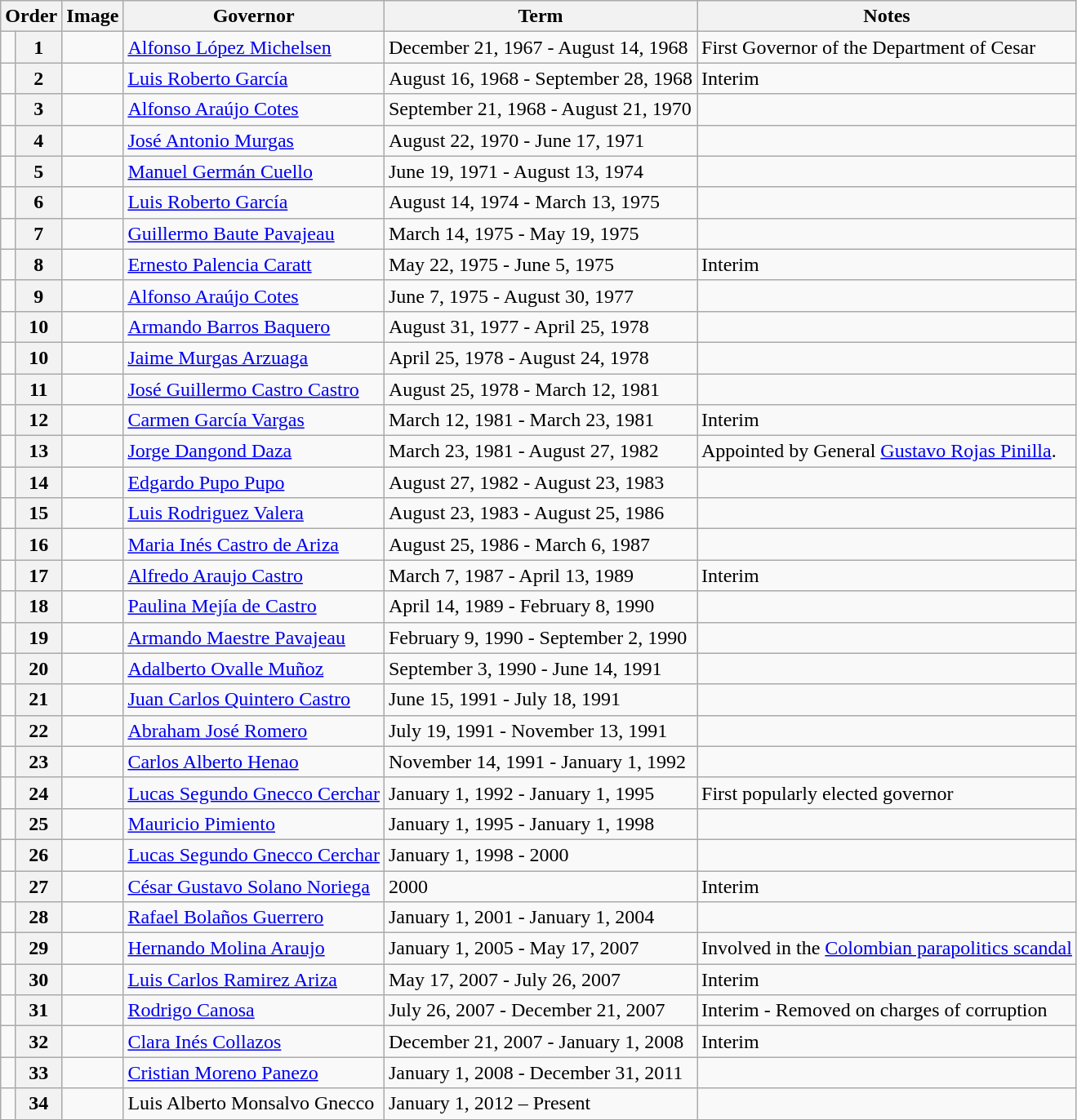<table class="wikitable">
<tr>
<th scope="col" colspan="2">Order</th>
<th scope="col">Image</th>
<th scope="col">Governor</th>
<th scope="col">Term</th>
<th scope="col">Notes</th>
</tr>
<tr>
<td></td>
<th scope="row">1</th>
<td></td>
<td><a href='#'>Alfonso López Michelsen</a></td>
<td>December 21, 1967 - August 14, 1968</td>
<td>First Governor of the Department of Cesar</td>
</tr>
<tr>
<td></td>
<th scope="row">2</th>
<td></td>
<td><a href='#'>Luis Roberto García</a></td>
<td>August 16, 1968 - September 28, 1968</td>
<td>Interim</td>
</tr>
<tr>
<td></td>
<th scope="row">3</th>
<td></td>
<td><a href='#'>Alfonso Araújo Cotes</a></td>
<td>September 21, 1968 - August 21, 1970</td>
<td></td>
</tr>
<tr>
<td></td>
<th scope="row">4</th>
<td></td>
<td><a href='#'>José Antonio Murgas</a></td>
<td>August 22, 1970 - June 17, 1971</td>
<td></td>
</tr>
<tr>
<td></td>
<th scope="row">5</th>
<td></td>
<td><a href='#'>Manuel Germán Cuello</a></td>
<td>June 19, 1971 - August 13, 1974</td>
<td></td>
</tr>
<tr>
<td></td>
<th scope="row">6</th>
<td></td>
<td><a href='#'>Luis Roberto García</a></td>
<td>August 14, 1974 - March 13, 1975</td>
<td></td>
</tr>
<tr>
<td></td>
<th scope="row">7</th>
<td></td>
<td><a href='#'>Guillermo Baute Pavajeau</a></td>
<td>March 14, 1975 - May 19, 1975</td>
<td></td>
</tr>
<tr>
<td></td>
<th scope="row">8</th>
<td></td>
<td><a href='#'>Ernesto Palencia Caratt</a></td>
<td>May 22, 1975 - June 5, 1975</td>
<td>Interim</td>
</tr>
<tr>
<td></td>
<th scope="row">9</th>
<td></td>
<td><a href='#'>Alfonso Araújo Cotes</a></td>
<td>June 7, 1975 - August 30, 1977</td>
<td></td>
</tr>
<tr>
<td></td>
<th scope="row">10</th>
<td></td>
<td><a href='#'>Armando Barros Baquero</a></td>
<td>August 31, 1977 - April 25, 1978</td>
<td></td>
</tr>
<tr>
<td></td>
<th scope="row">10</th>
<td></td>
<td><a href='#'>Jaime Murgas Arzuaga</a></td>
<td>April 25, 1978 - August 24, 1978</td>
<td></td>
</tr>
<tr>
<td></td>
<th scope="row">11</th>
<td></td>
<td><a href='#'>José Guillermo Castro Castro</a></td>
<td>August 25, 1978 - March 12, 1981</td>
<td></td>
</tr>
<tr>
<td></td>
<th scope="row">12</th>
<td></td>
<td><a href='#'>Carmen García Vargas</a></td>
<td>March 12, 1981 - March 23, 1981</td>
<td>Interim</td>
</tr>
<tr>
<td></td>
<th scope="row">13</th>
<td></td>
<td><a href='#'>Jorge Dangond Daza</a></td>
<td>March 23, 1981 - August 27, 1982</td>
<td>Appointed by General <a href='#'>Gustavo Rojas Pinilla</a>.</td>
</tr>
<tr>
<td></td>
<th scope="row">14</th>
<td></td>
<td><a href='#'>Edgardo Pupo Pupo</a></td>
<td>August 27, 1982 - August 23, 1983</td>
<td></td>
</tr>
<tr>
<td></td>
<th scope="row">15</th>
<td></td>
<td><a href='#'>Luis Rodriguez Valera</a></td>
<td>August 23, 1983 - August 25, 1986</td>
<td></td>
</tr>
<tr>
<td></td>
<th scope="row">16</th>
<td></td>
<td><a href='#'>Maria Inés Castro de Ariza</a></td>
<td>August 25, 1986 - March 6, 1987</td>
<td></td>
</tr>
<tr>
<td></td>
<th scope="row">17</th>
<td></td>
<td><a href='#'>Alfredo Araujo Castro</a></td>
<td>March 7, 1987 - April 13, 1989</td>
<td>Interim</td>
</tr>
<tr>
<td></td>
<th scope="row">18</th>
<td></td>
<td><a href='#'>Paulina Mejía de Castro</a></td>
<td>April 14, 1989 - February 8, 1990</td>
<td></td>
</tr>
<tr>
<td></td>
<th scope="row">19</th>
<td></td>
<td><a href='#'>Armando Maestre Pavajeau</a></td>
<td>February 9, 1990 - September 2, 1990</td>
<td></td>
</tr>
<tr>
<td></td>
<th scope="row">20</th>
<td></td>
<td><a href='#'>Adalberto Ovalle Muñoz</a></td>
<td>September 3, 1990 - June 14, 1991</td>
<td></td>
</tr>
<tr>
<td></td>
<th scope="row">21</th>
<td></td>
<td><a href='#'>Juan Carlos Quintero Castro</a></td>
<td>June 15, 1991 - July 18, 1991</td>
<td></td>
</tr>
<tr>
<td></td>
<th scope="row">22</th>
<td></td>
<td><a href='#'>Abraham José Romero</a></td>
<td>July 19, 1991 - November 13, 1991</td>
<td></td>
</tr>
<tr>
<td></td>
<th scope="row">23</th>
<td></td>
<td><a href='#'>Carlos Alberto Henao</a></td>
<td>November 14, 1991 - January 1, 1992</td>
<td></td>
</tr>
<tr>
<td></td>
<th scope="row">24</th>
<td></td>
<td><a href='#'>Lucas Segundo Gnecco Cerchar</a></td>
<td>January 1, 1992 - January 1, 1995</td>
<td>First popularly elected governor</td>
</tr>
<tr>
<td></td>
<th scope="row">25</th>
<td></td>
<td><a href='#'>Mauricio Pimiento</a></td>
<td>January 1, 1995 - January 1, 1998</td>
<td></td>
</tr>
<tr>
<td></td>
<th scope="row">26</th>
<td></td>
<td><a href='#'>Lucas Segundo Gnecco Cerchar</a></td>
<td>January 1, 1998 - 2000</td>
<td></td>
</tr>
<tr>
<td></td>
<th scope="row">27</th>
<td></td>
<td><a href='#'>César Gustavo Solano Noriega</a></td>
<td>2000</td>
<td>Interim</td>
</tr>
<tr>
<td></td>
<th scope="row">28</th>
<td></td>
<td><a href='#'>Rafael Bolaños Guerrero</a></td>
<td>January 1, 2001 - January 1, 2004</td>
<td></td>
</tr>
<tr>
<td></td>
<th scope="row">29</th>
<td></td>
<td><a href='#'>Hernando Molina Araujo</a></td>
<td>January 1, 2005 - May 17, 2007</td>
<td>Involved in the <a href='#'>Colombian parapolitics scandal</a></td>
</tr>
<tr>
<td></td>
<th scope="row">30</th>
<td></td>
<td><a href='#'>Luis Carlos Ramirez Ariza</a></td>
<td>May 17, 2007 - July 26, 2007</td>
<td>Interim</td>
</tr>
<tr>
<td></td>
<th scope="row">31</th>
<td></td>
<td><a href='#'>Rodrigo Canosa</a></td>
<td>July 26, 2007 - December 21, 2007</td>
<td>Interim - Removed on charges of corruption</td>
</tr>
<tr>
<td></td>
<th scope="row">32</th>
<td></td>
<td><a href='#'>Clara Inés Collazos</a></td>
<td>December 21, 2007 - January 1, 2008</td>
<td>Interim</td>
</tr>
<tr>
<td></td>
<th scope="row">33</th>
<td></td>
<td><a href='#'>Cristian Moreno Panezo</a></td>
<td>January 1, 2008 - December 31, 2011</td>
<td></td>
</tr>
<tr>
<td></td>
<th scope="row">34</th>
<td></td>
<td>Luis Alberto Monsalvo Gnecco</td>
<td>January 1, 2012 – Present</td>
<td></td>
</tr>
</table>
